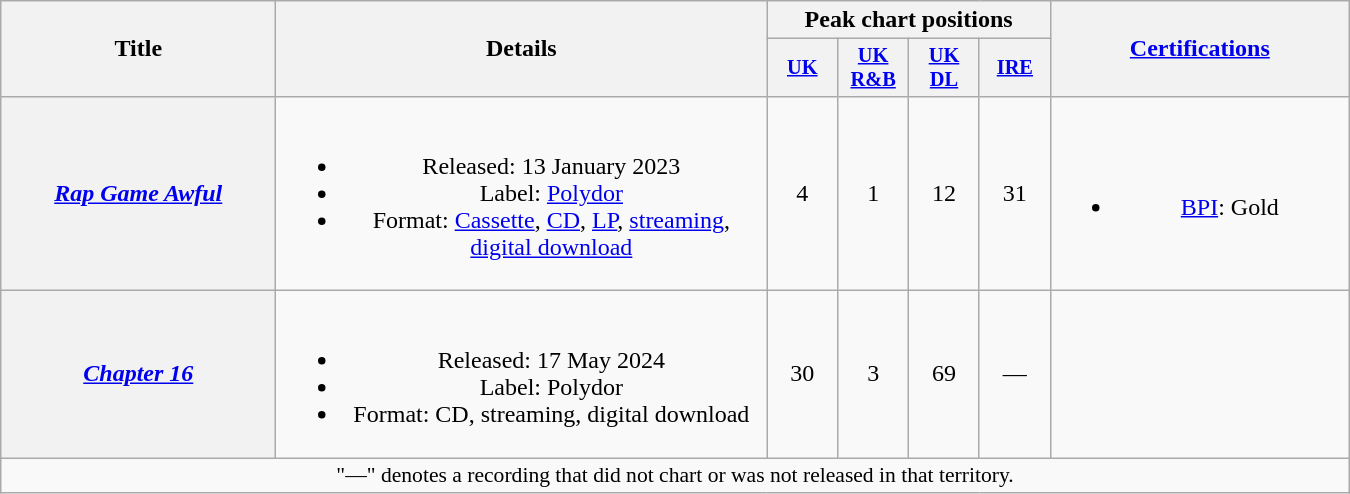<table class="wikitable plainrowheaders" style="text-align:center;" border="1">
<tr>
<th scope="col" rowspan="2" style="width:11em;">Title</th>
<th scope="col" rowspan="2" style="width:20em;">Details</th>
<th scope="col" colspan="4">Peak chart positions</th>
<th scope="col" rowspan="2" style="width:12em;"><a href='#'>Certifications</a></th>
</tr>
<tr>
<th scope="col" style="width:3em;font-size:85%;"><a href='#'>UK</a><br></th>
<th scope="col" style="width:3em;font-size:85%;"><a href='#'>UK<br>R&B</a><br></th>
<th scope="col" style="width:3em;font-size:85%;"><a href='#'>UK<br>DL</a><br></th>
<th scope="col" style="width:3em;font-size:85%;"><a href='#'>IRE</a><br></th>
</tr>
<tr>
<th scope="row"><em><a href='#'>Rap Game Awful</a></em></th>
<td><br><ul><li>Released: 13 January 2023</li><li>Label: <a href='#'>Polydor</a></li><li>Format: <a href='#'>Cassette</a>, <a href='#'>CD</a>, <a href='#'>LP</a>, <a href='#'>streaming</a>, <a href='#'>digital download</a></li></ul></td>
<td>4</td>
<td>1</td>
<td>12</td>
<td>31</td>
<td><br><ul><li><a href='#'>BPI</a>: Gold</li></ul></td>
</tr>
<tr>
<th scope="row"><em><a href='#'>Chapter 16</a></em></th>
<td><br><ul><li>Released: 17 May 2024</li><li>Label: Polydor</li><li>Format: CD, streaming, digital download</li></ul></td>
<td>30</td>
<td>3</td>
<td>69</td>
<td>—</td>
<td></td>
</tr>
<tr>
<td colspan="7" style="font-size:90%">"—" denotes a recording that did not chart or was not released in that territory.</td>
</tr>
</table>
